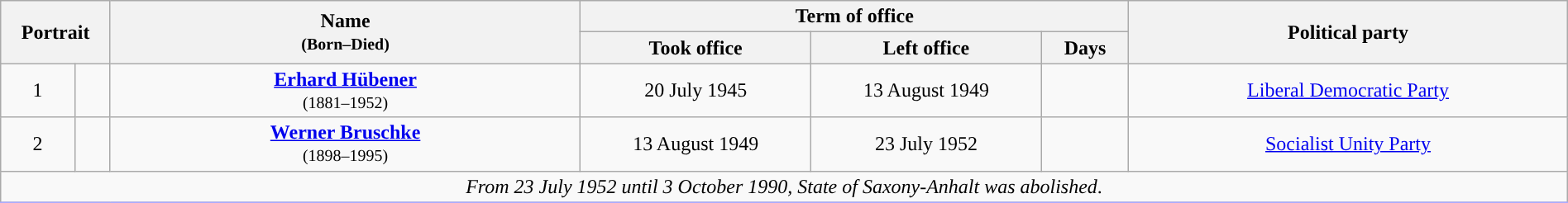<table class="wikitable" style="text-align:center; width:100%; border:1px #AAAAFF solid">
<tr>
<th width=80px rowspan=2 colspan=2>Portrait</th>
<th width=30% rowspan=2>Name<br><small>(Born–Died)</small></th>
<th width=35% colspan=3>Term of office</th>
<th width=28% rowspan=2>Political party</th>
</tr>
<tr>
<th>Took office</th>
<th>Left office</th>
<th>Days</th>
</tr>
<tr>
<td style="background:">1</td>
<td></td>
<td><strong><a href='#'>Erhard Hübener</a></strong><br><small>(1881–1952)</small></td>
<td>20 July 1945</td>
<td>13 August 1949</td>
<td></td>
<td><a href='#'>Liberal Democratic Party</a></td>
</tr>
<tr>
<td style="background:">2</td>
<td></td>
<td><strong><a href='#'>Werner Bruschke</a></strong><br><small>(1898–1995)</small></td>
<td>13 August 1949</td>
<td>23 July 1952</td>
<td></td>
<td><a href='#'>Socialist Unity Party</a></td>
</tr>
<tr>
<td colspan="7"><em>From 23 July 1952 until 3 October 1990, State of Saxony-Anhalt was abolished</em>.</td>
</tr>
<tr>
</tr>
</table>
